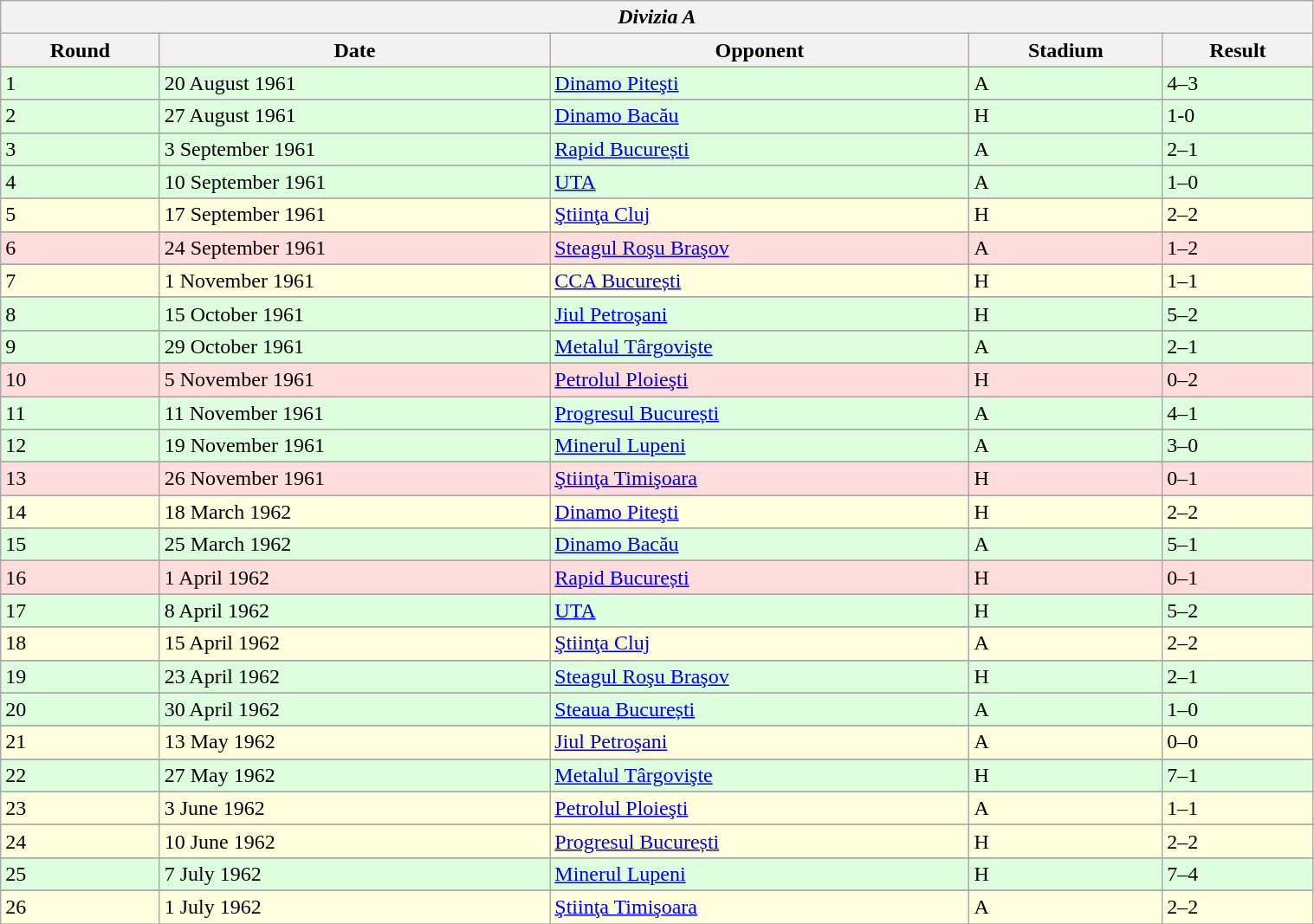<table class="wikitable" style="width:80%;">
<tr>
<th colspan="5" style="text-align:center;"><em>Divizia A</em></th>
</tr>
<tr>
<th>Round</th>
<th>Date</th>
<th>Opponent</th>
<th>Stadium</th>
<th>Result</th>
</tr>
<tr>
</tr>
<tr bgcolor="#ddffdd">
<td>1</td>
<td>20 August 1961</td>
<td><a href='#'>Dinamo Piteşti</a></td>
<td>A</td>
<td>4–3</td>
</tr>
<tr>
</tr>
<tr bgcolor="#ddffdd">
<td>2</td>
<td>27 August 1961</td>
<td><a href='#'>Dinamo Bacău</a></td>
<td>H</td>
<td>1-0</td>
</tr>
<tr>
</tr>
<tr bgcolor="#ddffdd">
<td>3</td>
<td>3 September 1961</td>
<td><a href='#'>Rapid București</a></td>
<td>A</td>
<td>2–1</td>
</tr>
<tr>
</tr>
<tr bgcolor="#ddffdd">
<td>4</td>
<td>10 September 1961</td>
<td><a href='#'>UTA</a></td>
<td>A</td>
<td>1–0</td>
</tr>
<tr>
</tr>
<tr bgcolor="#ffffdd">
<td>5</td>
<td>17 September 1961</td>
<td><a href='#'>Ştiinţa Cluj</a></td>
<td>H</td>
<td>2–2</td>
</tr>
<tr>
</tr>
<tr bgcolor="#ffdddd">
<td>6</td>
<td>24 September 1961</td>
<td><a href='#'>Steagul Roşu Braşov</a></td>
<td>A</td>
<td>1–2</td>
</tr>
<tr>
</tr>
<tr bgcolor="#ffffdd">
<td>7</td>
<td>1 November 1961</td>
<td><a href='#'>CCA București</a></td>
<td>H</td>
<td>1–1</td>
</tr>
<tr>
</tr>
<tr bgcolor="#ddffdd">
<td>8</td>
<td>15 October 1961</td>
<td><a href='#'>Jiul Petroşani</a></td>
<td>H</td>
<td>5–2</td>
</tr>
<tr>
</tr>
<tr bgcolor="#ddffdd">
<td>9</td>
<td>29 October 1961</td>
<td><a href='#'>Metalul Târgovişte</a></td>
<td>A</td>
<td>2–1</td>
</tr>
<tr>
</tr>
<tr bgcolor="#ffdddd">
<td>10</td>
<td>5 November 1961</td>
<td><a href='#'>Petrolul Ploieşti</a></td>
<td>H</td>
<td>0–2</td>
</tr>
<tr>
</tr>
<tr bgcolor="#ddffdd">
<td>11</td>
<td>11 November 1961</td>
<td><a href='#'>Progresul București</a></td>
<td>A</td>
<td>4–1</td>
</tr>
<tr>
</tr>
<tr bgcolor="#ddffdd">
<td>12</td>
<td>19 November 1961</td>
<td><a href='#'>Minerul Lupeni</a></td>
<td>A</td>
<td>3–0</td>
</tr>
<tr>
</tr>
<tr bgcolor="#ffdddd">
<td>13</td>
<td>26 November 1961</td>
<td><a href='#'>Ştiinţa Timişoara</a></td>
<td>H</td>
<td>0–1</td>
</tr>
<tr>
</tr>
<tr bgcolor="#ffffdd">
<td>14</td>
<td>18 March 1962</td>
<td><a href='#'>Dinamo Piteşti</a></td>
<td>H</td>
<td>2–2</td>
</tr>
<tr>
</tr>
<tr bgcolor="#ddffdd">
<td>15</td>
<td>25 March 1962</td>
<td><a href='#'>Dinamo Bacău</a></td>
<td>A</td>
<td>5–1</td>
</tr>
<tr>
</tr>
<tr bgcolor="#ffdddd">
<td>16</td>
<td>1 April 1962</td>
<td><a href='#'>Rapid București</a></td>
<td>H</td>
<td>0–1</td>
</tr>
<tr>
</tr>
<tr bgcolor="#ddffdd">
<td>17</td>
<td>8 April 1962</td>
<td><a href='#'>UTA</a></td>
<td>H</td>
<td>5–2</td>
</tr>
<tr>
</tr>
<tr bgcolor="#ffffdd">
<td>18</td>
<td>15 April 1962</td>
<td><a href='#'>Ştiinţa Cluj</a></td>
<td>A</td>
<td>2–2</td>
</tr>
<tr>
</tr>
<tr bgcolor="#ddffdd">
<td>19</td>
<td>23 April 1962</td>
<td><a href='#'>Steagul Roşu Braşov</a></td>
<td>H</td>
<td>2–1</td>
</tr>
<tr>
</tr>
<tr bgcolor="#ddffdd">
<td>20</td>
<td>30 April 1962</td>
<td><a href='#'>Steaua București</a></td>
<td>A</td>
<td>1–0</td>
</tr>
<tr>
</tr>
<tr bgcolor="#ffffdd">
<td>21</td>
<td>13 May 1962</td>
<td><a href='#'>Jiul Petroşani</a></td>
<td>A</td>
<td>0–0</td>
</tr>
<tr>
</tr>
<tr bgcolor="#ddffdd">
<td>22</td>
<td>27 May 1962</td>
<td><a href='#'>Metalul Târgovişte</a></td>
<td>H</td>
<td>7–1</td>
</tr>
<tr>
</tr>
<tr bgcolor="#ffffdd">
<td>23</td>
<td>3 June 1962</td>
<td><a href='#'>Petrolul Ploieşti</a></td>
<td>A</td>
<td>1–1</td>
</tr>
<tr>
</tr>
<tr bgcolor="#ffffdd">
<td>24</td>
<td>10 June 1962</td>
<td><a href='#'>Progresul București</a></td>
<td>H</td>
<td>2–2</td>
</tr>
<tr>
</tr>
<tr bgcolor="#ddffdd">
<td>25</td>
<td>7 July 1962</td>
<td><a href='#'>Minerul Lupeni</a></td>
<td>H</td>
<td>7–4</td>
</tr>
<tr>
</tr>
<tr bgcolor="#ffffdd">
<td>26</td>
<td>1 July 1962</td>
<td><a href='#'>Ştiinţa Timişoara</a></td>
<td>A</td>
<td>2–2</td>
</tr>
<tr>
</tr>
</table>
